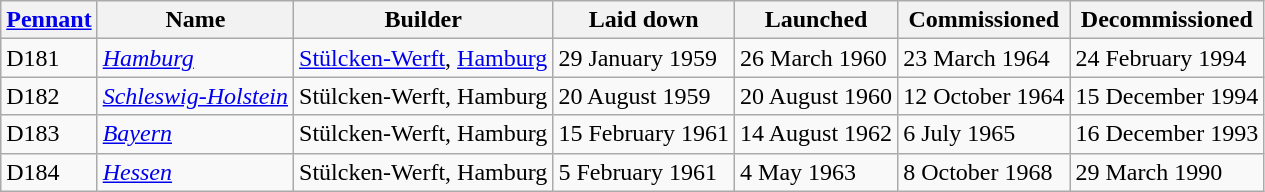<table class="wikitable">
<tr>
<th align = center><a href='#'>Pennant</a></th>
<th align = center>Name</th>
<th align = center>Builder</th>
<th align = center>Laid down</th>
<th align = center>Launched</th>
<th align = center>Commissioned</th>
<th align = center>Decommissioned</th>
</tr>
<tr>
<td>D181</td>
<td><em><a href='#'>Hamburg</a></em></td>
<td><a href='#'>Stülcken-Werft</a>, <a href='#'>Hamburg</a></td>
<td>29 January 1959</td>
<td>26 March 1960</td>
<td>23 March 1964</td>
<td>24 February 1994</td>
</tr>
<tr>
<td>D182</td>
<td><em><a href='#'>Schleswig-Holstein</a></em></td>
<td>Stülcken-Werft, Hamburg</td>
<td>20 August 1959</td>
<td>20 August 1960</td>
<td>12 October 1964</td>
<td>15 December 1994</td>
</tr>
<tr>
<td>D183</td>
<td><em><a href='#'>Bayern</a></em></td>
<td>Stülcken-Werft, Hamburg</td>
<td>15 February 1961</td>
<td>14 August 1962</td>
<td>6 July 1965</td>
<td>16 December 1993</td>
</tr>
<tr>
<td>D184</td>
<td><em><a href='#'>Hessen</a></em></td>
<td>Stülcken-Werft, Hamburg</td>
<td>5 February 1961</td>
<td>4 May 1963</td>
<td>8 October 1968</td>
<td>29 March 1990</td>
</tr>
</table>
